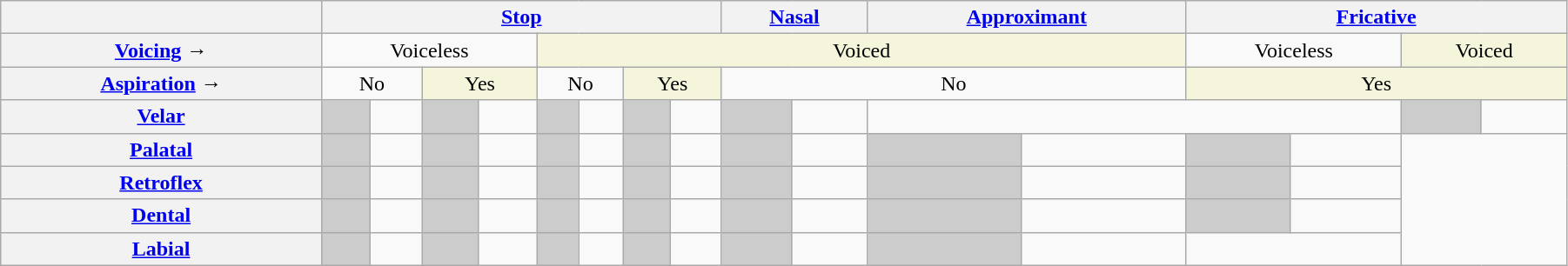<table class="wikitable" style="text-align:center; width:95%">
<tr>
<th></th>
<th colspan="8"><a href='#'>Stop</a></th>
<th colspan="2"><a href='#'>Nasal</a></th>
<th colspan="2"><a href='#'>Approximant</a></th>
<th colspan="4"><a href='#'>Fricative</a></th>
</tr>
<tr>
<th><a href='#'>Voicing</a> →</th>
<td colspan="4">Voiceless</td>
<td colspan="8" style="background:beige;">Voiced</td>
<td colspan="2">Voiceless</td>
<td colspan="2" style="background:beige;">Voiced</td>
</tr>
<tr>
<th><a href='#'>Aspiration</a> →</th>
<td colspan="2">No</td>
<td colspan="2" style="background:beige;">Yes</td>
<td colspan="2">No</td>
<td colspan="2" style="background:beige;">Yes</td>
<td colspan="4">No</td>
<td colspan="4" style="background:beige;">Yes</td>
</tr>
<tr>
<th><a href='#'>Velar</a></th>
<td style="background:#ccc; font-size:24px;"></td>
<td> </td>
<td style="background:#ccc; font-size:24px;"></td>
<td> </td>
<td style="background:#ccc; font-size:24px;"></td>
<td> </td>
<td style="background:#ccc; font-size:24px;"></td>
<td> </td>
<td style="background:#ccc; font-size:24px;"></td>
<td> </td>
<td colspan="4"></td>
<td style="background:#ccc; font-size:24px;"></td>
<td> </td>
</tr>
<tr>
<th><a href='#'>Palatal</a></th>
<td style="background:#ccc; font-size:24px;"></td>
<td> </td>
<td style="background:#ccc; font-size:24px;"></td>
<td> </td>
<td style="background:#ccc; font-size:24px;"></td>
<td> </td>
<td style="background:#ccc; font-size:24px;"></td>
<td> </td>
<td style="background:#ccc; font-size:24px;"></td>
<td> </td>
<td style="background:#ccc; font-size:24px;"></td>
<td> </td>
<td style="background:#ccc; font-size:24px;"></td>
<td> </td>
<td colspan="2" rowspan="4"></td>
</tr>
<tr>
<th><a href='#'>Retroflex</a></th>
<td style="background:#ccc; font-size:24px;"></td>
<td> </td>
<td style="background:#ccc; font-size:24px;"></td>
<td> </td>
<td style="background:#ccc; font-size:24px;"></td>
<td> </td>
<td style="background:#ccc; font-size:24px;"></td>
<td> </td>
<td style="background:#ccc; font-size:24px;"></td>
<td> </td>
<td style="background:#ccc; font-size:24px;"></td>
<td> </td>
<td style="background:#ccc; font-size:24px;"></td>
<td> </td>
</tr>
<tr>
<th><a href='#'>Dental</a></th>
<td style="background:#ccc; font-size:24px;"></td>
<td> </td>
<td style="background:#ccc; font-size:24px;"></td>
<td> </td>
<td style="background:#ccc; font-size:24px;"></td>
<td> </td>
<td style="background:#ccc; font-size:24px;"></td>
<td> </td>
<td style="background:#ccc; font-size:24px;"></td>
<td> </td>
<td style="background:#ccc; font-size:24px;"></td>
<td> </td>
<td style="background:#ccc; font-size:24px;"></td>
<td> </td>
</tr>
<tr>
<th><a href='#'>Labial</a></th>
<td style="background:#ccc; font-size:24px;"></td>
<td> </td>
<td style="background:#ccc; font-size:24px;"></td>
<td> </td>
<td style="background:#ccc; font-size:24px;"></td>
<td> </td>
<td style="background:#ccc; font-size:24px;"></td>
<td> </td>
<td style="background:#ccc; font-size:24px;"></td>
<td> </td>
<td style="background:#ccc; font-size:24px;"></td>
<td> </td>
<td colspan="2"></td>
</tr>
</table>
